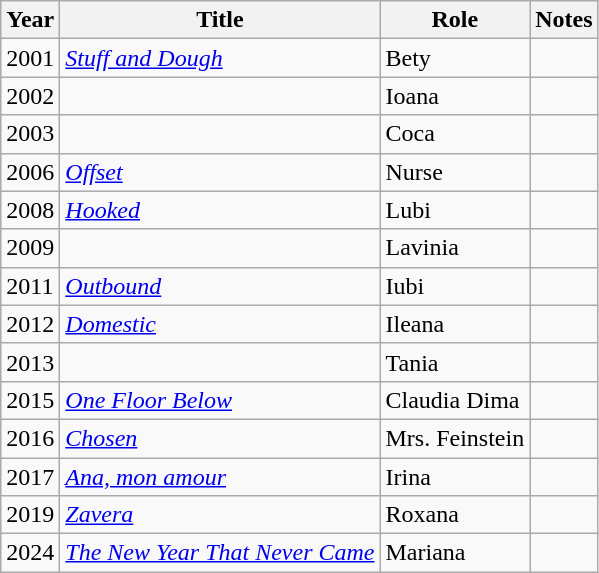<table class="wikitable sortable">
<tr>
<th>Year</th>
<th>Title</th>
<th>Role</th>
<th class="unsortable">Notes</th>
</tr>
<tr>
<td>2001</td>
<td><em><a href='#'>Stuff and Dough</a></em></td>
<td>Bety</td>
<td></td>
</tr>
<tr>
<td>2002</td>
<td><em></em></td>
<td>Ioana</td>
<td></td>
</tr>
<tr>
<td>2003</td>
<td><em></em></td>
<td>Coca</td>
<td></td>
</tr>
<tr>
<td>2006</td>
<td><em><a href='#'>Offset</a></em></td>
<td>Nurse</td>
<td></td>
</tr>
<tr>
<td>2008</td>
<td><em><a href='#'>Hooked</a></em></td>
<td>Lubi</td>
<td></td>
</tr>
<tr>
<td>2009</td>
<td><em></em></td>
<td>Lavinia</td>
<td></td>
</tr>
<tr>
<td>2011</td>
<td><em><a href='#'>Outbound</a></em></td>
<td>Iubi</td>
<td></td>
</tr>
<tr>
<td>2012</td>
<td><em><a href='#'>Domestic</a></em></td>
<td>Ileana</td>
<td></td>
</tr>
<tr>
<td>2013</td>
<td><em></em></td>
<td>Tania</td>
<td></td>
</tr>
<tr>
<td>2015</td>
<td><em><a href='#'>One Floor Below</a></em></td>
<td>Claudia Dima</td>
<td></td>
</tr>
<tr>
<td>2016</td>
<td><em><a href='#'>Chosen</a></em></td>
<td>Mrs. Feinstein</td>
<td></td>
</tr>
<tr>
<td>2017</td>
<td><em><a href='#'>Ana, mon amour</a></em></td>
<td>Irina</td>
<td></td>
</tr>
<tr>
<td>2019</td>
<td><em><a href='#'>Zavera</a></em></td>
<td>Roxana</td>
<td></td>
</tr>
<tr>
<td>2024</td>
<td><em><a href='#'>The New Year That Never Came</a></em></td>
<td>Mariana</td>
<td></td>
</tr>
</table>
